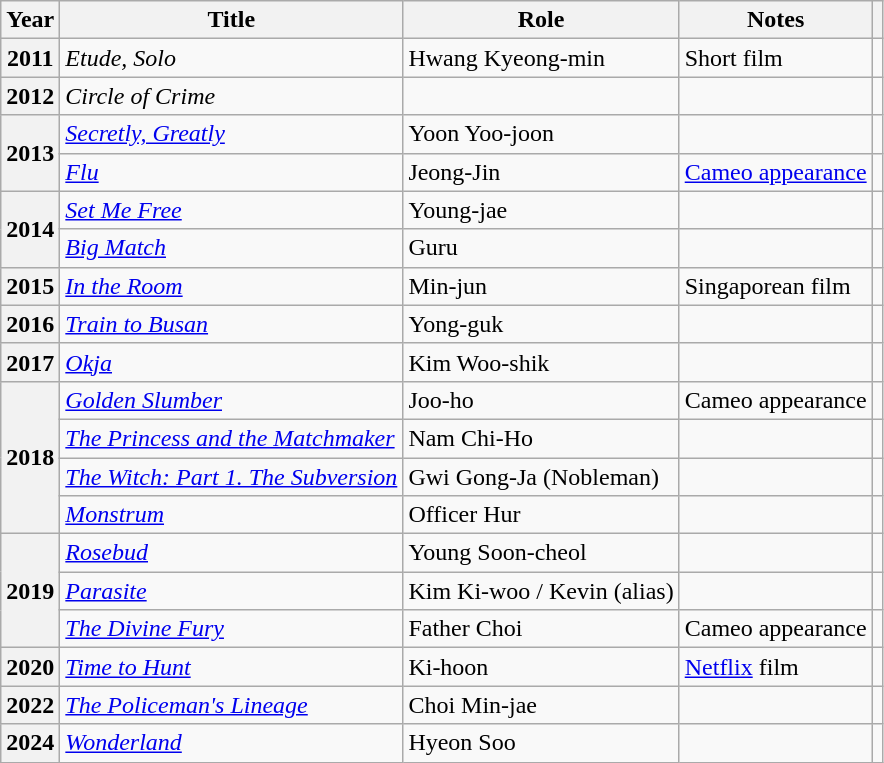<table class="wikitable plainrowheaders sortable">
<tr>
<th scope="col">Year</th>
<th scope="col">Title</th>
<th scope="col">Role</th>
<th scope="col">Notes</th>
<th scope="col" class="unsortable"></th>
</tr>
<tr>
<th scope="row">2011</th>
<td><em>Etude, Solo</em></td>
<td>Hwang Kyeong-min</td>
<td>Short film</td>
<td style="text-align:center"></td>
</tr>
<tr>
<th scope="row">2012</th>
<td><em>Circle of Crime</em></td>
<td></td>
<td></td>
<td style="text-align:center"></td>
</tr>
<tr>
<th scope="row" rowspan="2">2013</th>
<td><em><a href='#'>Secretly, Greatly</a></em></td>
<td>Yoon Yoo-joon</td>
<td></td>
<td style="text-align:center"></td>
</tr>
<tr>
<td><em><a href='#'>Flu</a></em></td>
<td>Jeong-Jin</td>
<td><a href='#'>Cameo appearance</a></td>
<td style="text-align:center"></td>
</tr>
<tr>
<th scope="row" rowspan="2">2014</th>
<td><em><a href='#'>Set Me Free</a></em></td>
<td>Young-jae</td>
<td></td>
<td style="text-align:center"></td>
</tr>
<tr>
<td><em><a href='#'>Big Match</a></em></td>
<td>Guru</td>
<td></td>
<td style="text-align:center"></td>
</tr>
<tr>
<th scope="row">2015</th>
<td><em><a href='#'>In the Room</a></em></td>
<td>Min-jun</td>
<td>Singaporean film</td>
<td style="text-align:center"></td>
</tr>
<tr>
<th scope="row">2016</th>
<td><em><a href='#'>Train to Busan</a></em></td>
<td>Yong-guk</td>
<td></td>
<td style="text-align:center"></td>
</tr>
<tr>
<th scope="row">2017</th>
<td><em><a href='#'>Okja</a></em></td>
<td>Kim Woo-shik</td>
<td></td>
<td style="text-align:center"></td>
</tr>
<tr>
<th scope="row" rowspan="4">2018</th>
<td><em><a href='#'>Golden Slumber</a></em></td>
<td>Joo-ho</td>
<td>Cameo appearance</td>
<td style="text-align:center"></td>
</tr>
<tr>
<td><em><a href='#'>The Princess and the Matchmaker</a></em></td>
<td>Nam Chi-Ho</td>
<td></td>
<td style="text-align:center"></td>
</tr>
<tr>
<td><em><a href='#'>The Witch: Part 1. The Subversion</a></em></td>
<td>Gwi Gong-Ja (Nobleman)</td>
<td></td>
<td style="text-align:center"></td>
</tr>
<tr>
<td><em><a href='#'>Monstrum</a></em></td>
<td>Officer Hur</td>
<td></td>
<td style="text-align:center"></td>
</tr>
<tr>
<th scope="row" rowspan="3">2019</th>
<td><em><a href='#'>Rosebud</a></em></td>
<td>Young Soon-cheol</td>
<td></td>
<td style="text-align:center"></td>
</tr>
<tr>
<td><em><a href='#'>Parasite</a></em></td>
<td>Kim Ki-woo / Kevin (alias)</td>
<td></td>
<td style="text-align:center"></td>
</tr>
<tr>
<td><em><a href='#'>The Divine Fury</a></em></td>
<td>Father Choi</td>
<td>Cameo appearance</td>
<td style="text-align:center"></td>
</tr>
<tr>
<th scope="row">2020</th>
<td><em><a href='#'>Time to Hunt</a></em></td>
<td>Ki-hoon</td>
<td><a href='#'>Netflix</a> film</td>
<td style="text-align:center"></td>
</tr>
<tr>
<th scope="row">2022</th>
<td><em><a href='#'>The Policeman's Lineage</a></em></td>
<td>Choi Min-jae</td>
<td></td>
<td style="text-align:center"></td>
</tr>
<tr>
<th scope="row">2024</th>
<td><em><a href='#'>Wonderland</a></em></td>
<td>Hyeon Soo</td>
<td></td>
<td style="text-align:center"></td>
</tr>
</table>
